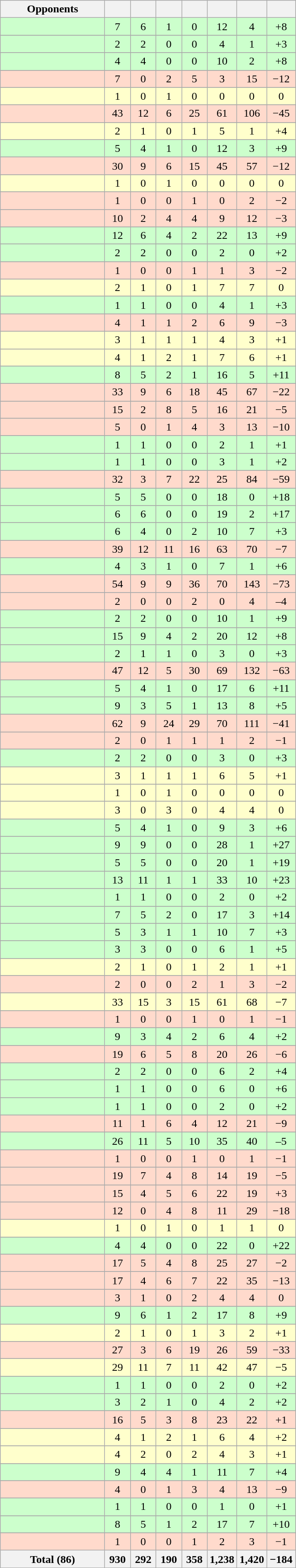<table class="wikitable sortable collapsible collapsed" style="text-align: center; font-size: 100%;">
<tr style="color:black;">
<th style="width:145px;">Opponents</th>
<th width=30></th>
<th width=30></th>
<th width=30></th>
<th width=30></th>
<th width=35></th>
<th width=35></th>
<th width=35></th>
</tr>
<tr bgcolor="#CCFFCC">
<td style="text-align:left;"></td>
<td>7</td>
<td>6</td>
<td>1</td>
<td>0</td>
<td>12</td>
<td>4</td>
<td>+8</td>
</tr>
<tr>
</tr>
<tr bgcolor="#CCFFCC">
<td style="text-align:left;"></td>
<td>2</td>
<td>2</td>
<td>0</td>
<td>0</td>
<td>4</td>
<td>1</td>
<td>+3</td>
</tr>
<tr>
</tr>
<tr bgcolor="#CCFFCC">
<td style="text-align:left;"></td>
<td>4</td>
<td>4</td>
<td>0</td>
<td>0</td>
<td>10</td>
<td>2</td>
<td>+8</td>
</tr>
<tr>
</tr>
<tr bgcolor="#FFDACC">
<td style="text-align:left;"></td>
<td>7</td>
<td>0</td>
<td>2</td>
<td>5</td>
<td>3</td>
<td>15</td>
<td>−12</td>
</tr>
<tr>
</tr>
<tr bgcolor="#FFFFCC">
<td style="text-align:left;"></td>
<td>1</td>
<td>0</td>
<td>1</td>
<td>0</td>
<td>0</td>
<td>0</td>
<td>0</td>
</tr>
<tr>
</tr>
<tr bgcolor="#FFDACC">
<td style="text-align:left;"></td>
<td>43</td>
<td>12</td>
<td>6</td>
<td>25</td>
<td>61</td>
<td>106</td>
<td>−45</td>
</tr>
<tr>
</tr>
<tr bgcolor="#FFFFCC">
<td style="text-align:left;"></td>
<td>2</td>
<td>1</td>
<td>0</td>
<td>1</td>
<td>5</td>
<td>1</td>
<td>+4</td>
</tr>
<tr>
</tr>
<tr bgcolor="#CCFFCC">
<td style="text-align:left;"></td>
<td>5</td>
<td>4</td>
<td>1</td>
<td>0</td>
<td>12</td>
<td>3</td>
<td>+9</td>
</tr>
<tr>
</tr>
<tr bgcolor="#FFDACC">
<td style="text-align:left;"></td>
<td>30</td>
<td>9</td>
<td>6</td>
<td>15</td>
<td>45</td>
<td>57</td>
<td>−12</td>
</tr>
<tr>
</tr>
<tr bgcolor="#FFFFCC">
<td style="text-align:left;"></td>
<td>1</td>
<td>0</td>
<td>1</td>
<td>0</td>
<td>0</td>
<td>0</td>
<td>0</td>
</tr>
<tr>
</tr>
<tr bgcolor="#FFDACC">
<td style="text-align:left;"></td>
<td>1</td>
<td>0</td>
<td>0</td>
<td>1</td>
<td>0</td>
<td>2</td>
<td>−2</td>
</tr>
<tr>
</tr>
<tr bgcolor="#FFDACC">
<td style="text-align:left;"></td>
<td>10</td>
<td>2</td>
<td>4</td>
<td>4</td>
<td>9</td>
<td>12</td>
<td>−3</td>
</tr>
<tr>
</tr>
<tr bgcolor="#CCFFCC">
<td style="text-align:left;"></td>
<td>12</td>
<td>6</td>
<td>4</td>
<td>2</td>
<td>22</td>
<td>13</td>
<td>+9</td>
</tr>
<tr>
</tr>
<tr bgcolor="#CCFFCC">
<td style="text-align:left;"></td>
<td>2</td>
<td>2</td>
<td>0</td>
<td>0</td>
<td>2</td>
<td>0</td>
<td>+2</td>
</tr>
<tr>
</tr>
<tr bgcolor="#FFDACC">
<td style="text-align:left;"></td>
<td>1</td>
<td>0</td>
<td>0</td>
<td>1</td>
<td>1</td>
<td>3</td>
<td>−2</td>
</tr>
<tr>
</tr>
<tr bgcolor="#FFFFCC">
<td style="text-align:left;"></td>
<td>2</td>
<td>1</td>
<td>0</td>
<td>1</td>
<td>7</td>
<td>7</td>
<td>0</td>
</tr>
<tr>
</tr>
<tr bgcolor="#CCFFCC">
<td style="text-align:left;"></td>
<td>1</td>
<td>1</td>
<td>0</td>
<td>0</td>
<td>4</td>
<td>1</td>
<td>+3</td>
</tr>
<tr>
</tr>
<tr bgcolor="#FFDACC">
<td style="text-align:left;"></td>
<td>4</td>
<td>1</td>
<td>1</td>
<td>2</td>
<td>6</td>
<td>9</td>
<td>−3</td>
</tr>
<tr>
</tr>
<tr bgcolor="#FFFFCC">
<td style="text-align:left;"></td>
<td>3</td>
<td>1</td>
<td>1</td>
<td>1</td>
<td>4</td>
<td>3</td>
<td>+1</td>
</tr>
<tr>
</tr>
<tr bgcolor="#FFFFCC">
<td style="text-align:left;"></td>
<td>4</td>
<td>1</td>
<td>2</td>
<td>1</td>
<td>7</td>
<td>6</td>
<td>+1</td>
</tr>
<tr>
</tr>
<tr bgcolor="#CCFFCC">
<td style="text-align:left;"></td>
<td>8</td>
<td>5</td>
<td>2</td>
<td>1</td>
<td>16</td>
<td>5</td>
<td>+11</td>
</tr>
<tr>
</tr>
<tr bgcolor="#FFDACC">
<td style="text-align:left;"></td>
<td>33</td>
<td>9</td>
<td>6</td>
<td>18</td>
<td>45</td>
<td>67</td>
<td>−22</td>
</tr>
<tr>
</tr>
<tr bgcolor="#FFDACC">
<td style="text-align:left;"></td>
<td>15</td>
<td>2</td>
<td>8</td>
<td>5</td>
<td>16</td>
<td>21</td>
<td>−5</td>
</tr>
<tr>
</tr>
<tr bgcolor="#FFDACC">
<td style="text-align:left;"></td>
<td>5</td>
<td>0</td>
<td>1</td>
<td>4</td>
<td>3</td>
<td>13</td>
<td>−10</td>
</tr>
<tr>
</tr>
<tr bgcolor="#CCFFCC">
<td style="text-align:left;"></td>
<td>1</td>
<td>1</td>
<td>0</td>
<td>0</td>
<td>2</td>
<td>1</td>
<td>+1</td>
</tr>
<tr>
</tr>
<tr bgcolor="#CCFFCC">
<td style="text-align:left;"></td>
<td>1</td>
<td>1</td>
<td>0</td>
<td>0</td>
<td>3</td>
<td>1</td>
<td>+2</td>
</tr>
<tr>
</tr>
<tr bgcolor="#FFDACC">
<td style="text-align:left;"></td>
<td>32</td>
<td>3</td>
<td>7</td>
<td>22</td>
<td>25</td>
<td>84</td>
<td>−59</td>
</tr>
<tr>
</tr>
<tr bgcolor="#CCFFCC">
<td style="text-align:left;"></td>
<td>5</td>
<td>5</td>
<td>0</td>
<td>0</td>
<td>18</td>
<td>0</td>
<td>+18</td>
</tr>
<tr>
</tr>
<tr bgcolor="#CCFFCC">
<td style="text-align:left;"></td>
<td>6</td>
<td>6</td>
<td>0</td>
<td>0</td>
<td>19</td>
<td>2</td>
<td>+17</td>
</tr>
<tr>
</tr>
<tr bgcolor="#CCFFCC">
<td style="text-align:left;"></td>
<td>6</td>
<td>4</td>
<td>0</td>
<td>2</td>
<td>10</td>
<td>7</td>
<td>+3</td>
</tr>
<tr>
</tr>
<tr bgcolor="#FFDACC">
<td style="text-align:left;"></td>
<td>39</td>
<td>12</td>
<td>11</td>
<td>16</td>
<td>63</td>
<td>70</td>
<td>−7</td>
</tr>
<tr>
</tr>
<tr bgcolor="#CCFFCC">
<td style="text-align:left;"></td>
<td>4</td>
<td>3</td>
<td>1</td>
<td>0</td>
<td>7</td>
<td>1</td>
<td>+6</td>
</tr>
<tr>
</tr>
<tr bgcolor="#FFDACC">
<td style="text-align:left;"></td>
<td>54</td>
<td>9</td>
<td>9</td>
<td>36</td>
<td>70</td>
<td>143</td>
<td>−73</td>
</tr>
<tr>
</tr>
<tr bgcolor="#FFDACC">
<td style="text-align:left;"></td>
<td>2</td>
<td>0</td>
<td>0</td>
<td>2</td>
<td>0</td>
<td>4</td>
<td>–4</td>
</tr>
<tr>
</tr>
<tr bgcolor="#CCFFCC">
<td style="text-align:left;"></td>
<td>2</td>
<td>2</td>
<td>0</td>
<td>0</td>
<td>10</td>
<td>1</td>
<td>+9</td>
</tr>
<tr>
</tr>
<tr bgcolor="#CCFFCC">
<td style="text-align:left;"></td>
<td>15</td>
<td>9</td>
<td>4</td>
<td>2</td>
<td>20</td>
<td>12</td>
<td>+8</td>
</tr>
<tr>
</tr>
<tr bgcolor="#CCFFCC">
<td style="text-align:left;"></td>
<td>2</td>
<td>1</td>
<td>1</td>
<td>0</td>
<td>3</td>
<td>0</td>
<td>+3</td>
</tr>
<tr>
</tr>
<tr bgcolor="#FFDACC">
<td style="text-align:left;"></td>
<td>47</td>
<td>12</td>
<td>5</td>
<td>30</td>
<td>69</td>
<td>132</td>
<td>−63</td>
</tr>
<tr>
</tr>
<tr bgcolor="#CCFFCC">
<td style="text-align:left;"></td>
<td>5</td>
<td>4</td>
<td>1</td>
<td>0</td>
<td>17</td>
<td>6</td>
<td>+11</td>
</tr>
<tr>
</tr>
<tr bgcolor="#CCFFCC">
<td style="text-align:left;"></td>
<td>9</td>
<td>3</td>
<td>5</td>
<td>1</td>
<td>13</td>
<td>8</td>
<td>+5</td>
</tr>
<tr>
</tr>
<tr bgcolor="#FFDACC">
<td style="text-align:left;"></td>
<td>62</td>
<td>9</td>
<td>24</td>
<td>29</td>
<td>70</td>
<td>111</td>
<td>−41</td>
</tr>
<tr>
</tr>
<tr bgcolor="#FFDACC">
<td style="text-align:left;"></td>
<td>2</td>
<td>0</td>
<td>1</td>
<td>1</td>
<td>1</td>
<td>2</td>
<td>−1</td>
</tr>
<tr>
</tr>
<tr bgcolor="#CCFFCC">
<td style="text-align:left;"></td>
<td>2</td>
<td>2</td>
<td>0</td>
<td>0</td>
<td>3</td>
<td>0</td>
<td>+3</td>
</tr>
<tr>
</tr>
<tr bgcolor="#FFFFCC">
<td style="text-align:left;"></td>
<td>3</td>
<td>1</td>
<td>1</td>
<td>1</td>
<td>6</td>
<td>5</td>
<td>+1</td>
</tr>
<tr>
</tr>
<tr bgcolor="#FFFFCC">
<td style="text-align:left;"></td>
<td>1</td>
<td>0</td>
<td>1</td>
<td>0</td>
<td>0</td>
<td>0</td>
<td>0</td>
</tr>
<tr>
</tr>
<tr bgcolor="#FFFFCC">
<td style="text-align:left;"></td>
<td>3</td>
<td>0</td>
<td>3</td>
<td>0</td>
<td>4</td>
<td>4</td>
<td>0</td>
</tr>
<tr>
</tr>
<tr bgcolor="#CCFFCC">
<td style="text-align:left;"></td>
<td>5</td>
<td>4</td>
<td>1</td>
<td>0</td>
<td>9</td>
<td>3</td>
<td>+6</td>
</tr>
<tr>
</tr>
<tr bgcolor="#CCFFCC">
<td style="text-align:left;"></td>
<td>9</td>
<td>9</td>
<td>0</td>
<td>0</td>
<td>28</td>
<td>1</td>
<td>+27</td>
</tr>
<tr>
</tr>
<tr bgcolor="#CCFFCC">
<td style="text-align:left;"></td>
<td>5</td>
<td>5</td>
<td>0</td>
<td>0</td>
<td>20</td>
<td>1</td>
<td>+19</td>
</tr>
<tr>
</tr>
<tr bgcolor="#CCFFCC">
<td style="text-align:left;"></td>
<td>13</td>
<td>11</td>
<td>1</td>
<td>1</td>
<td>33</td>
<td>10</td>
<td>+23</td>
</tr>
<tr>
</tr>
<tr bgcolor="#CCFFCC">
<td style="text-align:left;"></td>
<td>1</td>
<td>1</td>
<td>0</td>
<td>0</td>
<td>2</td>
<td>0</td>
<td>+2</td>
</tr>
<tr>
</tr>
<tr bgcolor="#CCFFCC">
<td style="text-align:left;"></td>
<td>7</td>
<td>5</td>
<td>2</td>
<td>0</td>
<td>17</td>
<td>3</td>
<td>+14</td>
</tr>
<tr>
</tr>
<tr bgcolor="#CCFFCC">
<td style="text-align:left;"></td>
<td>5</td>
<td>3</td>
<td>1</td>
<td>1</td>
<td>10</td>
<td>7</td>
<td>+3</td>
</tr>
<tr>
</tr>
<tr bgcolor="#CCFFCC">
<td style="text-align:left;"></td>
<td>3</td>
<td>3</td>
<td>0</td>
<td>0</td>
<td>6</td>
<td>1</td>
<td>+5</td>
</tr>
<tr>
</tr>
<tr bgcolor="#FFFFCC">
<td style="text-align:left;"></td>
<td>2</td>
<td>1</td>
<td>0</td>
<td>1</td>
<td>2</td>
<td>1</td>
<td>+1</td>
</tr>
<tr>
</tr>
<tr bgcolor="#FFDACC">
<td style="text-align:left;"></td>
<td>2</td>
<td>0</td>
<td>0</td>
<td>2</td>
<td>1</td>
<td>3</td>
<td>−2</td>
</tr>
<tr>
</tr>
<tr bgcolor="#FFFFCC">
<td style="text-align:left;"></td>
<td>33</td>
<td>15</td>
<td>3</td>
<td>15</td>
<td>61</td>
<td>68</td>
<td>−7</td>
</tr>
<tr>
</tr>
<tr bgcolor="#FFDACC">
<td style="text-align:left;"></td>
<td>1</td>
<td>0</td>
<td>0</td>
<td>1</td>
<td>0</td>
<td>1</td>
<td>−1</td>
</tr>
<tr>
</tr>
<tr bgcolor="#CCFFCC">
<td style="text-align:left;"></td>
<td>9</td>
<td>3</td>
<td>4</td>
<td>2</td>
<td>6</td>
<td>4</td>
<td>+2</td>
</tr>
<tr>
</tr>
<tr bgcolor="#FFDACC">
<td style="text-align:left;"></td>
<td>19</td>
<td>6</td>
<td>5</td>
<td>8</td>
<td>20</td>
<td>26</td>
<td>−6</td>
</tr>
<tr>
</tr>
<tr bgcolor="#CCFFCC">
<td style="text-align:left;"></td>
<td>2</td>
<td>2</td>
<td>0</td>
<td>0</td>
<td>6</td>
<td>2</td>
<td>+4</td>
</tr>
<tr>
</tr>
<tr bgcolor="#CCFFCC">
<td style="text-align:left;"></td>
<td>1</td>
<td>1</td>
<td>0</td>
<td>0</td>
<td>6</td>
<td>0</td>
<td>+6</td>
</tr>
<tr>
</tr>
<tr bgcolor="#CCFFCC">
<td style="text-align:left;"></td>
<td>1</td>
<td>1</td>
<td>0</td>
<td>0</td>
<td>2</td>
<td>0</td>
<td>+2</td>
</tr>
<tr>
</tr>
<tr bgcolor="#FFDACC">
<td style="text-align:left;"></td>
<td>11</td>
<td>1</td>
<td>6</td>
<td>4</td>
<td>12</td>
<td>21</td>
<td>−9</td>
</tr>
<tr>
</tr>
<tr bgcolor="#CCFFCC">
<td style="text-align:left;"></td>
<td>26</td>
<td>11</td>
<td>5</td>
<td>10</td>
<td>35</td>
<td>40</td>
<td>–5</td>
</tr>
<tr>
</tr>
<tr bgcolor="#FFDACC">
<td style="text-align:left;"></td>
<td>1</td>
<td>0</td>
<td>0</td>
<td>1</td>
<td>0</td>
<td>1</td>
<td>−1</td>
</tr>
<tr>
</tr>
<tr bgcolor="#FFDACC">
<td style="text-align:left;"></td>
<td>19</td>
<td>7</td>
<td>4</td>
<td>8</td>
<td>14</td>
<td>19</td>
<td>−5</td>
</tr>
<tr>
</tr>
<tr bgcolor="#FFDACC">
<td style="text-align:left;"></td>
<td>15</td>
<td>4</td>
<td>5</td>
<td>6</td>
<td>22</td>
<td>19</td>
<td>+3</td>
</tr>
<tr>
</tr>
<tr bgcolor="#FFDACC">
<td style="text-align:left;"></td>
<td>12</td>
<td>0</td>
<td>4</td>
<td>8</td>
<td>11</td>
<td>29</td>
<td>−18</td>
</tr>
<tr>
</tr>
<tr bgcolor="#FFFFCC">
<td style="text-align:left;"></td>
<td>1</td>
<td>0</td>
<td>1</td>
<td>0</td>
<td>1</td>
<td>1</td>
<td>0</td>
</tr>
<tr>
</tr>
<tr bgcolor="#CCFFCC">
<td style="text-align:left;"></td>
<td>4</td>
<td>4</td>
<td>0</td>
<td>0</td>
<td>22</td>
<td>0</td>
<td>+22</td>
</tr>
<tr>
</tr>
<tr bgcolor="#FFDACC">
<td style="text-align:left;"></td>
<td>17</td>
<td>5</td>
<td>4</td>
<td>8</td>
<td>25</td>
<td>27</td>
<td>−2</td>
</tr>
<tr>
</tr>
<tr bgcolor="#FFDACC">
<td style="text-align:left;"></td>
<td>17</td>
<td>4</td>
<td>6</td>
<td>7</td>
<td>22</td>
<td>35</td>
<td>−13</td>
</tr>
<tr>
</tr>
<tr bgcolor="#FFDACC">
<td style="text-align:left;"></td>
<td>3</td>
<td>1</td>
<td>0</td>
<td>2</td>
<td>4</td>
<td>4</td>
<td>0</td>
</tr>
<tr>
</tr>
<tr bgcolor="#CCFFCC">
<td style="text-align:left;"></td>
<td>9</td>
<td>6</td>
<td>1</td>
<td>2</td>
<td>17</td>
<td>8</td>
<td>+9</td>
</tr>
<tr>
</tr>
<tr bgcolor="#FFFFCC">
<td style="text-align:left;"></td>
<td>2</td>
<td>1</td>
<td>0</td>
<td>1</td>
<td>3</td>
<td>2</td>
<td>+1</td>
</tr>
<tr>
</tr>
<tr bgcolor="#FFDACC">
<td style="text-align:left;"></td>
<td>27</td>
<td>3</td>
<td>6</td>
<td>19</td>
<td>26</td>
<td>59</td>
<td>−33</td>
</tr>
<tr>
</tr>
<tr bgcolor="#FFFFCC">
<td style="text-align:left;"></td>
<td>29</td>
<td>11</td>
<td>7</td>
<td>11</td>
<td>42</td>
<td>47</td>
<td>−5</td>
</tr>
<tr>
</tr>
<tr bgcolor="#CCFFCC">
<td style="text-align:left;"></td>
<td>1</td>
<td>1</td>
<td>0</td>
<td>0</td>
<td>2</td>
<td>0</td>
<td>+2</td>
</tr>
<tr>
</tr>
<tr bgcolor="#CCFFCC">
<td style="text-align:left;"></td>
<td>3</td>
<td>2</td>
<td>1</td>
<td>0</td>
<td>4</td>
<td>2</td>
<td>+2</td>
</tr>
<tr>
</tr>
<tr bgcolor="#FFDACC">
<td style="text-align:left;"></td>
<td>16</td>
<td>5</td>
<td>3</td>
<td>8</td>
<td>23</td>
<td>22</td>
<td>+1</td>
</tr>
<tr>
</tr>
<tr bgcolor="#FFFFCC">
<td style="text-align:left;"></td>
<td>4</td>
<td>1</td>
<td>2</td>
<td>1</td>
<td>6</td>
<td>4</td>
<td>+2</td>
</tr>
<tr>
</tr>
<tr bgcolor="#FFFFCC">
<td style="text-align:left;"></td>
<td>4</td>
<td>2</td>
<td>0</td>
<td>2</td>
<td>4</td>
<td>3</td>
<td>+1</td>
</tr>
<tr>
</tr>
<tr bgcolor="#CCFFCC">
<td style="text-align:left;"></td>
<td>9</td>
<td>4</td>
<td>4</td>
<td>1</td>
<td>11</td>
<td>7</td>
<td>+4</td>
</tr>
<tr>
</tr>
<tr bgcolor="#FFDACC">
<td style="text-align:left;"></td>
<td>4</td>
<td>0</td>
<td>1</td>
<td>3</td>
<td>4</td>
<td>13</td>
<td>−9</td>
</tr>
<tr>
</tr>
<tr bgcolor="#CCFFCC">
<td style="text-align:left;"></td>
<td>1</td>
<td>1</td>
<td>0</td>
<td>0</td>
<td>1</td>
<td>0</td>
<td>+1</td>
</tr>
<tr>
</tr>
<tr bgcolor="#CCFFCC">
<td style="text-align:left;"></td>
<td>8</td>
<td>5</td>
<td>1</td>
<td>2</td>
<td>17</td>
<td>7</td>
<td>+10</td>
</tr>
<tr>
</tr>
<tr bgcolor="#FFDACC">
<td style="text-align:left;"></td>
<td>1</td>
<td>0</td>
<td>0</td>
<td>1</td>
<td>2</td>
<td>3</td>
<td>−1</td>
</tr>
<tr class="sortbottom">
<th>Total (86)</th>
<th>930</th>
<th>292</th>
<th>190</th>
<th>358</th>
<th>1,238</th>
<th>1,420</th>
<th>−184</th>
</tr>
</table>
